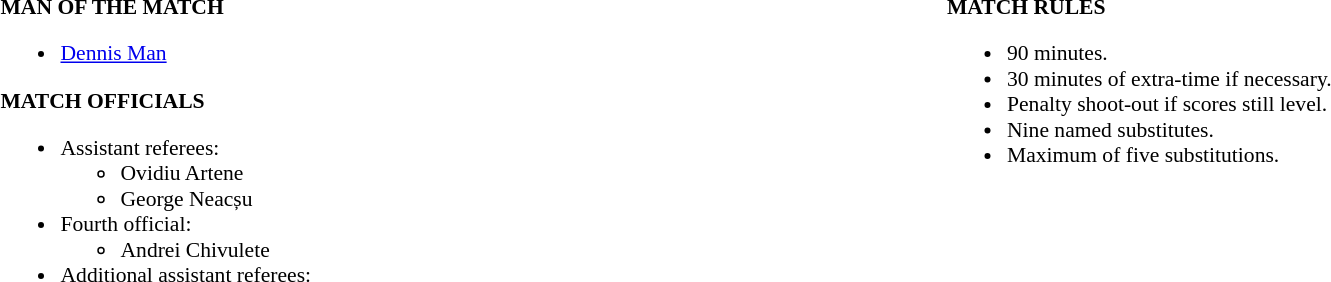<table width=100% style="font-size: 90%">
<tr>
<td width=50% valign=top><br><strong>MAN OF THE MATCH</strong><ul><li> <a href='#'>Dennis Man</a></li></ul><strong>MATCH OFFICIALS</strong><ul><li>Assistant referees:<ul><li>Ovidiu Artene</li><li>George Neacșu</li></ul></li><li>Fourth official:<ul><li>Andrei Chivulete</li></ul></li><li>Additional assistant referees:</li></ul></td>
<td width=50% valign=top><br><strong>MATCH RULES</strong><ul><li>90 minutes.</li><li>30 minutes of extra-time if necessary.</li><li>Penalty shoot-out if scores still level.</li><li>Nine named substitutes.</li><li>Maximum of five substitutions.</li></ul></td>
</tr>
</table>
